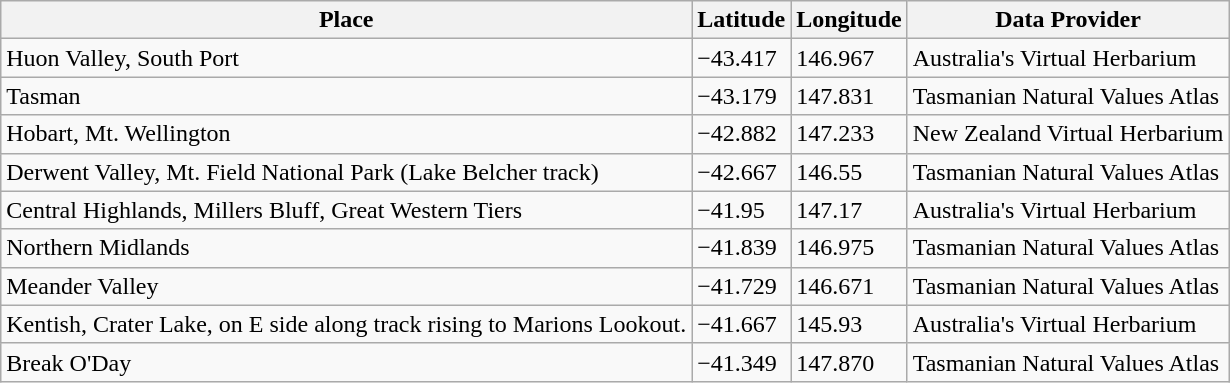<table class="wikitable sortable">
<tr>
<th>Place</th>
<th>Latitude</th>
<th>Longitude</th>
<th>Data Provider</th>
</tr>
<tr>
<td>Huon Valley, South Port</td>
<td>−43.417</td>
<td>146.967</td>
<td>Australia's Virtual Herbarium</td>
</tr>
<tr>
<td>Tasman</td>
<td>−43.179</td>
<td>147.831</td>
<td>Tasmanian Natural Values Atlas</td>
</tr>
<tr>
<td>Hobart, Mt. Wellington</td>
<td>−42.882</td>
<td>147.233</td>
<td>New Zealand Virtual Herbarium</td>
</tr>
<tr>
<td>Derwent Valley, Mt. Field National Park (Lake Belcher track)</td>
<td>−42.667</td>
<td>146.55</td>
<td>Tasmanian Natural Values Atlas</td>
</tr>
<tr>
<td>Central Highlands, Millers Bluff, Great Western Tiers</td>
<td>−41.95</td>
<td>147.17</td>
<td>Australia's Virtual Herbarium</td>
</tr>
<tr>
<td>Northern Midlands</td>
<td>−41.839</td>
<td>146.975</td>
<td>Tasmanian Natural Values Atlas</td>
</tr>
<tr>
<td>Meander Valley</td>
<td>−41.729</td>
<td>146.671</td>
<td>Tasmanian Natural Values Atlas</td>
</tr>
<tr>
<td>Kentish, Crater Lake, on E side along track rising to Marions Lookout.</td>
<td>−41.667</td>
<td>145.93</td>
<td>Australia's Virtual Herbarium</td>
</tr>
<tr>
<td>Break O'Day</td>
<td>−41.349</td>
<td>147.870</td>
<td>Tasmanian Natural Values Atlas</td>
</tr>
</table>
